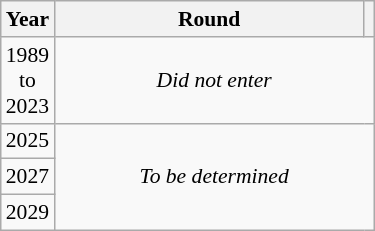<table class="wikitable" style="text-align: center; font-size:90%">
<tr>
<th>Year</th>
<th style="width:200px">Round</th>
<th></th>
</tr>
<tr>
<td>1989<br>to<br>2023</td>
<td colspan="2"><em>Did not enter</em></td>
</tr>
<tr>
<td>2025</td>
<td colspan="2" rowspan="3"><em>To be determined</em></td>
</tr>
<tr>
<td>2027</td>
</tr>
<tr>
<td>2029</td>
</tr>
</table>
